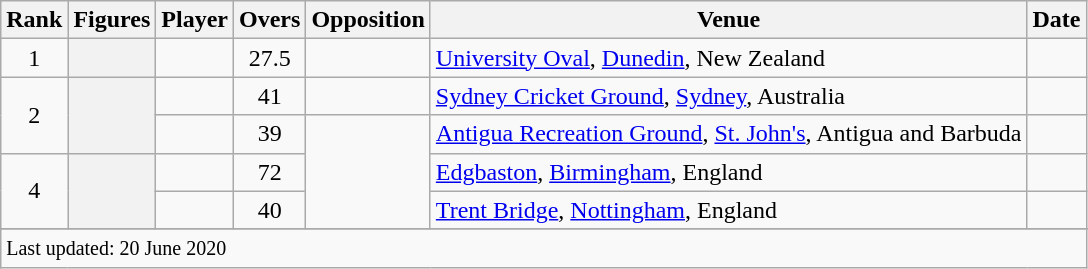<table class="wikitable plainrowheaders sortable">
<tr>
<th scope=col>Rank</th>
<th scope=col>Figures</th>
<th scope=col>Player</th>
<th scope=col>Overs</th>
<th scope=col>Opposition</th>
<th scope=col>Venue</th>
<th scope=col>Date</th>
</tr>
<tr>
<td align=center>1</td>
<th scope=row style=text-align:center;></th>
<td></td>
<td align=center>27.5</td>
<td></td>
<td><a href='#'>University Oval</a>, <a href='#'>Dunedin</a>, New Zealand</td>
<td></td>
</tr>
<tr>
<td align=center rowspan=2>2</td>
<th scope=row style=text-align:center; rowspan=2></th>
<td></td>
<td align=center>41</td>
<td></td>
<td><a href='#'>Sydney Cricket Ground</a>, <a href='#'>Sydney</a>, Australia</td>
<td></td>
</tr>
<tr>
<td></td>
<td align=center>39</td>
<td rowspan=3></td>
<td><a href='#'>Antigua Recreation Ground</a>, <a href='#'>St. John's</a>, Antigua and Barbuda</td>
<td></td>
</tr>
<tr>
<td align=center rowspan=2>4</td>
<th scope=row style=text-align:center; rowspan=2></th>
<td></td>
<td align=center>72</td>
<td><a href='#'>Edgbaston</a>, <a href='#'>Birmingham</a>, England</td>
<td></td>
</tr>
<tr>
<td></td>
<td align=center>40</td>
<td><a href='#'>Trent Bridge</a>, <a href='#'>Nottingham</a>, England</td>
<td></td>
</tr>
<tr>
</tr>
<tr class=sortbottom>
<td colspan=7><small>Last updated: 20 June 2020</small></td>
</tr>
</table>
